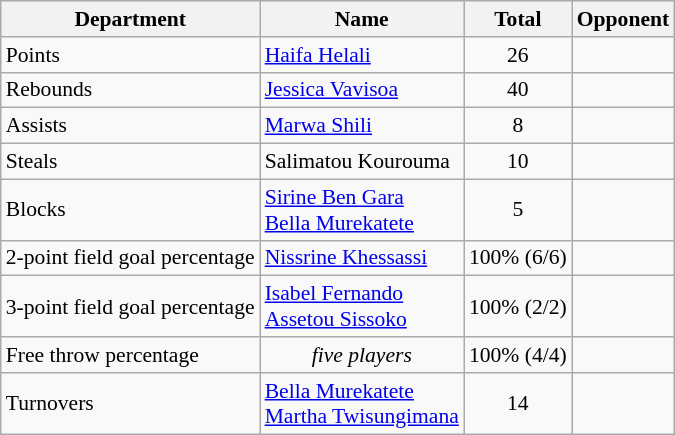<table class=wikitable style="font-size:90%;">
<tr>
<th>Department</th>
<th>Name</th>
<th>Total</th>
<th>Opponent</th>
</tr>
<tr>
<td>Points</td>
<td> <a href='#'>Haifa Helali</a></td>
<td align=center>26</td>
<td></td>
</tr>
<tr>
<td>Rebounds</td>
<td> <a href='#'>Jessica Vavisoa</a></td>
<td align=center>40</td>
<td></td>
</tr>
<tr>
<td>Assists</td>
<td> <a href='#'>Marwa Shili</a></td>
<td align=center>8</td>
<td></td>
</tr>
<tr>
<td>Steals</td>
<td> Salimatou Kourouma</td>
<td align=center>10</td>
<td></td>
</tr>
<tr>
<td>Blocks</td>
<td> <a href='#'>Sirine Ben Gara</a><br> <a href='#'>Bella Murekatete</a></td>
<td align=center>5</td>
<td><br></td>
</tr>
<tr>
<td>2-point field goal percentage</td>
<td> <a href='#'>Nissrine Khessassi</a></td>
<td>100% (6/6)</td>
<td></td>
</tr>
<tr>
<td>3-point field goal percentage</td>
<td> <a href='#'>Isabel Fernando</a><br> <a href='#'>Assetou Sissoko</a></td>
<td>100% (2/2)</td>
<td><br></td>
</tr>
<tr>
<td>Free throw percentage</td>
<td align=center><em>five players</em></td>
<td>100% (4/4)</td>
<td></td>
</tr>
<tr>
<td>Turnovers</td>
<td> <a href='#'>Bella Murekatete</a><br> <a href='#'>Martha Twisungimana</a></td>
<td align=center>14</td>
<td><br><br></td>
</tr>
</table>
